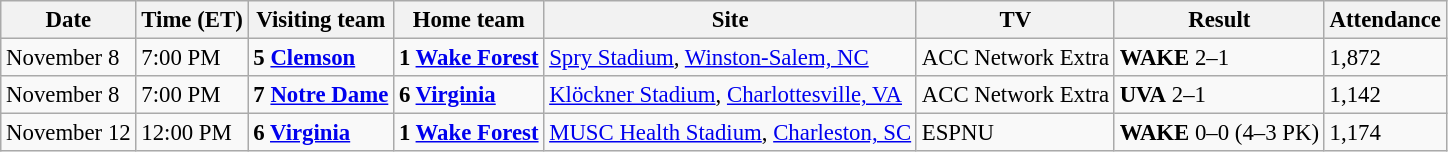<table class="wikitable" style="font-size:95%;">
<tr>
<th>Date</th>
<th>Time (ET)</th>
<th>Visiting team</th>
<th>Home team</th>
<th>Site</th>
<th>TV</th>
<th>Result</th>
<th>Attendance</th>
</tr>
<tr>
<td>November 8</td>
<td>7:00 PM</td>
<td><strong>5 <a href='#'>Clemson</a></strong></td>
<td><strong>1 <a href='#'>Wake Forest</a></strong></td>
<td><a href='#'>Spry Stadium</a>, <a href='#'>Winston-Salem, NC</a></td>
<td>ACC Network Extra</td>
<td><strong>WAKE</strong> 2–1</td>
<td>1,872</td>
</tr>
<tr>
<td>November 8</td>
<td>7:00 PM</td>
<td><strong>7 <a href='#'>Notre Dame</a></strong></td>
<td><strong>6 <a href='#'>Virginia</a></strong></td>
<td><a href='#'>Klöckner Stadium</a>, <a href='#'>Charlottesville, VA</a></td>
<td>ACC Network Extra</td>
<td><strong>UVA</strong> 2–1</td>
<td>1,142</td>
</tr>
<tr>
<td>November 12</td>
<td>12:00 PM</td>
<td><strong>6 <a href='#'>Virginia</a></strong></td>
<td><strong>1 <a href='#'>Wake Forest</a></strong></td>
<td><a href='#'>MUSC Health Stadium</a>, <a href='#'>Charleston, SC</a></td>
<td>ESPNU</td>
<td><strong>WAKE</strong> 0–0 (4–3 PK)</td>
<td>1,174</td>
</tr>
</table>
